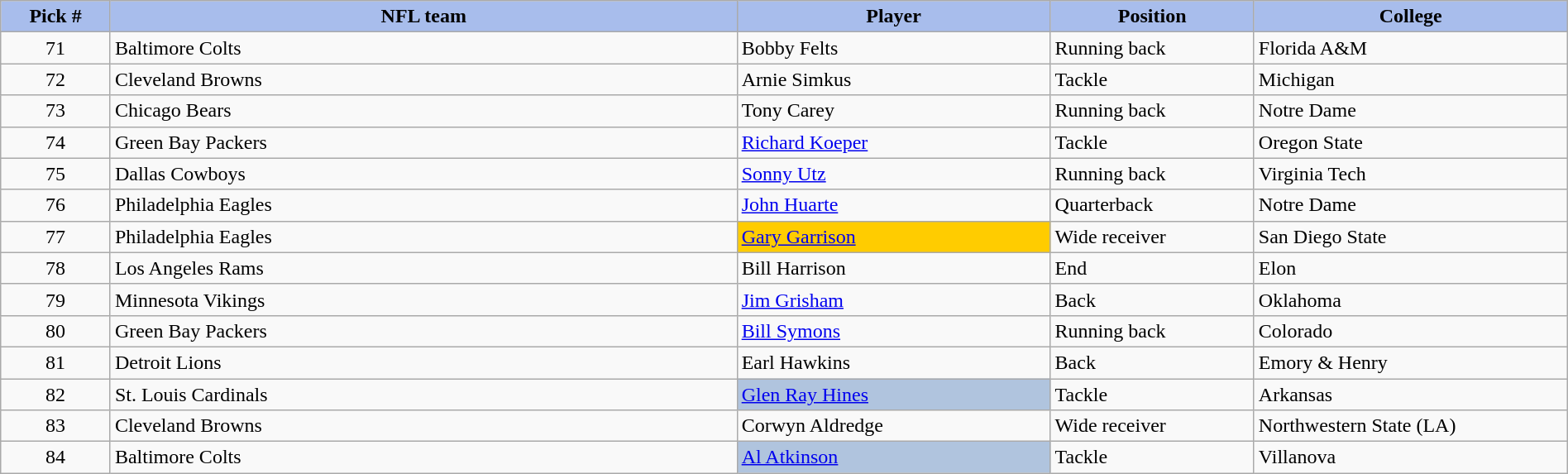<table class="wikitable sortable sortable" style="width: 100%">
<tr>
<th style="background:#A8BDEC;" width=7%>Pick #</th>
<th width=40% style="background:#A8BDEC;">NFL team</th>
<th width=20% style="background:#A8BDEC;">Player</th>
<th width=13% style="background:#A8BDEC;">Position</th>
<th style="background:#A8BDEC;">College</th>
</tr>
<tr>
<td align=center>71</td>
<td>Baltimore Colts</td>
<td>Bobby Felts</td>
<td>Running back</td>
<td>Florida A&M</td>
</tr>
<tr>
<td align=center>72</td>
<td>Cleveland Browns</td>
<td>Arnie Simkus</td>
<td>Tackle</td>
<td>Michigan</td>
</tr>
<tr>
<td align=center>73</td>
<td>Chicago Bears</td>
<td>Tony Carey</td>
<td>Running back</td>
<td>Notre Dame</td>
</tr>
<tr>
<td align=center>74</td>
<td>Green Bay Packers</td>
<td><a href='#'>Richard Koeper</a></td>
<td>Tackle</td>
<td>Oregon State</td>
</tr>
<tr>
<td align=center>75</td>
<td>Dallas Cowboys</td>
<td><a href='#'>Sonny Utz</a></td>
<td>Running back</td>
<td>Virginia Tech</td>
</tr>
<tr>
<td align=center>76</td>
<td>Philadelphia Eagles</td>
<td><a href='#'>John Huarte</a></td>
<td>Quarterback</td>
<td>Notre Dame</td>
</tr>
<tr>
<td align=center>77</td>
<td>Philadelphia Eagles</td>
<td bgcolor="#FFCC00"><a href='#'>Gary Garrison</a></td>
<td>Wide receiver</td>
<td>San Diego State</td>
</tr>
<tr>
<td align=center>78</td>
<td>Los Angeles Rams</td>
<td>Bill Harrison</td>
<td>End</td>
<td>Elon</td>
</tr>
<tr>
<td align=center>79</td>
<td>Minnesota Vikings</td>
<td><a href='#'>Jim Grisham</a></td>
<td>Back</td>
<td>Oklahoma</td>
</tr>
<tr>
<td align=center>80</td>
<td>Green Bay Packers</td>
<td><a href='#'>Bill Symons</a></td>
<td>Running back</td>
<td>Colorado</td>
</tr>
<tr>
<td align=center>81</td>
<td>Detroit Lions</td>
<td>Earl Hawkins</td>
<td>Back</td>
<td>Emory & Henry</td>
</tr>
<tr>
<td align=center>82</td>
<td>St. Louis Cardinals</td>
<td bgcolor=lightsteelblue><a href='#'>Glen Ray Hines</a></td>
<td>Tackle</td>
<td>Arkansas</td>
</tr>
<tr>
<td align=center>83</td>
<td>Cleveland Browns</td>
<td>Corwyn Aldredge</td>
<td>Wide receiver</td>
<td>Northwestern State (LA)</td>
</tr>
<tr>
<td align=center>84</td>
<td>Baltimore Colts</td>
<td bgcolor=lightsteelblue><a href='#'>Al Atkinson</a></td>
<td>Tackle</td>
<td>Villanova</td>
</tr>
</table>
